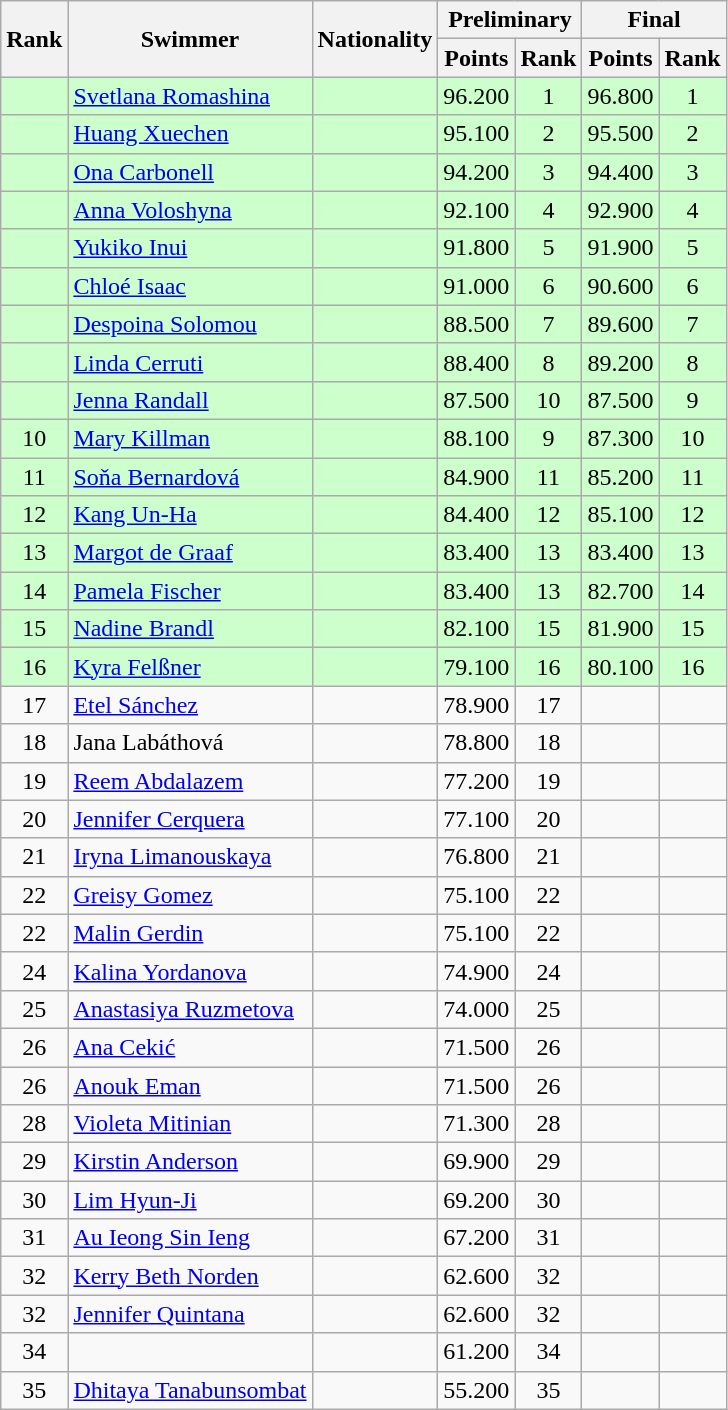<table class="wikitable sortable" style="text-align:center">
<tr>
<th rowspan="2">Rank</th>
<th rowspan="2">Swimmer</th>
<th rowspan="2">Nationality</th>
<th colspan="2">Preliminary</th>
<th colspan="2">Final</th>
</tr>
<tr>
<th>Points</th>
<th>Rank</th>
<th>Points</th>
<th>Rank</th>
</tr>
<tr bgcolor=ccffcc>
<td></td>
<td align=left><a href='#'>Svetlana Romashina</a></td>
<td align=left></td>
<td>96.200</td>
<td>1</td>
<td>96.800</td>
<td>1</td>
</tr>
<tr bgcolor=ccffcc>
<td></td>
<td align=left><a href='#'>Huang Xuechen</a></td>
<td align=left></td>
<td>95.100</td>
<td>2</td>
<td>95.500</td>
<td>2</td>
</tr>
<tr bgcolor=ccffcc>
<td></td>
<td align=left><a href='#'>Ona Carbonell</a></td>
<td align=left></td>
<td>94.200</td>
<td>3</td>
<td>94.400</td>
<td>3</td>
</tr>
<tr bgcolor=ccffcc>
<td></td>
<td align=left><a href='#'>Anna Voloshyna</a></td>
<td align=left></td>
<td>92.100</td>
<td>4</td>
<td>92.900</td>
<td>4</td>
</tr>
<tr bgcolor=ccffcc>
<td></td>
<td align=left><a href='#'>Yukiko Inui</a></td>
<td align=left></td>
<td>91.800</td>
<td>5</td>
<td>91.900</td>
<td>5</td>
</tr>
<tr bgcolor=ccffcc>
<td></td>
<td align=left><a href='#'>Chloé Isaac</a></td>
<td align=left></td>
<td>91.000</td>
<td>6</td>
<td>90.600</td>
<td>6</td>
</tr>
<tr bgcolor=ccffcc>
<td></td>
<td align=left><a href='#'>Despoina Solomou</a></td>
<td align=left></td>
<td>88.500</td>
<td>7</td>
<td>89.600</td>
<td>7</td>
</tr>
<tr bgcolor=ccffcc>
<td></td>
<td align=left><a href='#'>Linda Cerruti</a></td>
<td align=left></td>
<td>88.400</td>
<td>8</td>
<td>89.200</td>
<td>8</td>
</tr>
<tr bgcolor=ccffcc>
<td></td>
<td align=left><a href='#'>Jenna Randall</a></td>
<td align=left></td>
<td>87.500</td>
<td>10</td>
<td>87.500</td>
<td>9</td>
</tr>
<tr bgcolor=ccffcc>
<td>10</td>
<td align=left><a href='#'>Mary Killman</a></td>
<td align=left></td>
<td>88.100</td>
<td>9</td>
<td>87.300</td>
<td>10</td>
</tr>
<tr bgcolor=ccffcc>
<td>11</td>
<td align=left><a href='#'>Soňa Bernardová</a></td>
<td align=left></td>
<td>84.900</td>
<td>11</td>
<td>85.200</td>
<td>11</td>
</tr>
<tr bgcolor=ccffcc>
<td>12</td>
<td align=left><a href='#'>Kang Un-Ha</a></td>
<td align=left></td>
<td>84.400</td>
<td>12</td>
<td>85.100</td>
<td>12</td>
</tr>
<tr bgcolor=ccffcc>
<td>13</td>
<td align=left><a href='#'>Margot de Graaf</a></td>
<td align=left></td>
<td>83.400</td>
<td>13</td>
<td>83.400</td>
<td>13</td>
</tr>
<tr bgcolor=ccffcc>
<td>14</td>
<td align=left><a href='#'>Pamela Fischer</a></td>
<td align=left></td>
<td>83.400</td>
<td>13</td>
<td>82.700</td>
<td>14</td>
</tr>
<tr bgcolor=ccffcc>
<td>15</td>
<td align=left><a href='#'>Nadine Brandl</a></td>
<td align=left></td>
<td>82.100</td>
<td>15</td>
<td>81.900</td>
<td>15</td>
</tr>
<tr bgcolor=ccffcc>
<td>16</td>
<td align=left><a href='#'>Kyra Felßner</a></td>
<td align=left></td>
<td>79.100</td>
<td>16</td>
<td>80.100</td>
<td>16</td>
</tr>
<tr>
<td>17</td>
<td align=left><a href='#'>Etel Sánchez</a></td>
<td align=left></td>
<td>78.900</td>
<td>17</td>
<td></td>
<td></td>
</tr>
<tr>
<td>18</td>
<td align=left>Jana Labáthová</td>
<td align=left></td>
<td>78.800</td>
<td>18</td>
<td></td>
<td></td>
</tr>
<tr>
<td>19</td>
<td align=left><a href='#'>Reem Abdalazem</a></td>
<td align=left></td>
<td>77.200</td>
<td>19</td>
<td></td>
<td></td>
</tr>
<tr>
<td>20</td>
<td align=left><a href='#'>Jennifer Cerquera</a></td>
<td align=left></td>
<td>77.100</td>
<td>20</td>
<td></td>
<td></td>
</tr>
<tr>
<td>21</td>
<td align=left><a href='#'>Iryna Limanouskaya</a></td>
<td align=left></td>
<td>76.800</td>
<td>21</td>
<td></td>
<td></td>
</tr>
<tr>
<td>22</td>
<td align=left><a href='#'>Greisy Gomez</a></td>
<td align=left></td>
<td>75.100</td>
<td>22</td>
<td></td>
<td></td>
</tr>
<tr>
<td>22</td>
<td align=left><a href='#'>Malin Gerdin</a></td>
<td align=left></td>
<td>75.100</td>
<td>22</td>
<td></td>
<td></td>
</tr>
<tr>
<td>24</td>
<td align=left><a href='#'>Kalina Yordanova</a></td>
<td align=left></td>
<td>74.900</td>
<td>24</td>
<td></td>
<td></td>
</tr>
<tr>
<td>25</td>
<td align=left><a href='#'>Anastasiya Ruzmetova</a></td>
<td align=left></td>
<td>74.000</td>
<td>25</td>
<td></td>
<td></td>
</tr>
<tr>
<td>26</td>
<td align=left><a href='#'>Ana Cekić</a></td>
<td align=left></td>
<td>71.500</td>
<td>26</td>
<td></td>
<td></td>
</tr>
<tr>
<td>26</td>
<td align=left><a href='#'>Anouk Eman</a></td>
<td align=left></td>
<td>71.500</td>
<td>26</td>
<td></td>
<td></td>
</tr>
<tr>
<td>28</td>
<td align=left><a href='#'>Violeta Mitinian</a></td>
<td align=left></td>
<td>71.300</td>
<td>28</td>
<td></td>
<td></td>
</tr>
<tr>
<td>29</td>
<td align=left><a href='#'>Kirstin Anderson</a></td>
<td align=left></td>
<td>69.900</td>
<td>29</td>
<td></td>
<td></td>
</tr>
<tr>
<td>30</td>
<td align=left><a href='#'>Lim Hyun-Ji</a></td>
<td align=left></td>
<td>69.200</td>
<td>30</td>
<td></td>
<td></td>
</tr>
<tr>
<td>31</td>
<td align=left><a href='#'>Au Ieong Sin Ieng</a></td>
<td align=left></td>
<td>67.200</td>
<td>31</td>
<td></td>
<td></td>
</tr>
<tr>
<td>32</td>
<td align=left><a href='#'>Kerry Beth Norden</a></td>
<td align=left></td>
<td>62.600</td>
<td>32</td>
<td></td>
<td></td>
</tr>
<tr>
<td>32</td>
<td align=left><a href='#'>Jennifer Quintana</a></td>
<td align=left></td>
<td>62.600</td>
<td>32</td>
<td></td>
<td></td>
</tr>
<tr>
<td>34</td>
<td align=left></td>
<td align=left></td>
<td>61.200</td>
<td>34</td>
<td></td>
<td></td>
</tr>
<tr>
<td>35</td>
<td align=left><a href='#'>Dhitaya Tanabunsombat</a></td>
<td align=left></td>
<td>55.200</td>
<td>35</td>
<td></td>
<td></td>
</tr>
</table>
